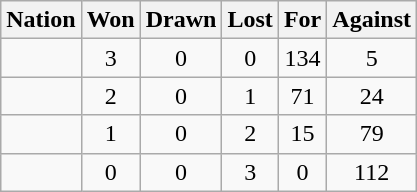<table class="wikitable" style="text-align: center;">
<tr>
<th>Nation</th>
<th>Won</th>
<th>Drawn</th>
<th>Lost</th>
<th>For</th>
<th>Against</th>
</tr>
<tr>
<td align=left></td>
<td>3</td>
<td>0</td>
<td>0</td>
<td>134</td>
<td>5</td>
</tr>
<tr>
<td align=left></td>
<td>2</td>
<td>0</td>
<td>1</td>
<td>71</td>
<td>24</td>
</tr>
<tr>
<td align=left></td>
<td>1</td>
<td>0</td>
<td>2</td>
<td>15</td>
<td>79</td>
</tr>
<tr>
<td align=left></td>
<td>0</td>
<td>0</td>
<td>3</td>
<td>0</td>
<td>112</td>
</tr>
</table>
